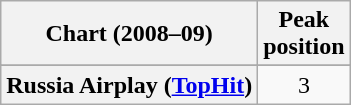<table class="wikitable sortable plainrowheaders" style="text-align:center;">
<tr>
<th scope="col">Chart (2008–09)</th>
<th scope="col">Peak<br>position</th>
</tr>
<tr>
</tr>
<tr>
</tr>
<tr>
<th scope="row">Russia Airplay (<a href='#'>TopHit</a>)</th>
<td>3</td>
</tr>
</table>
